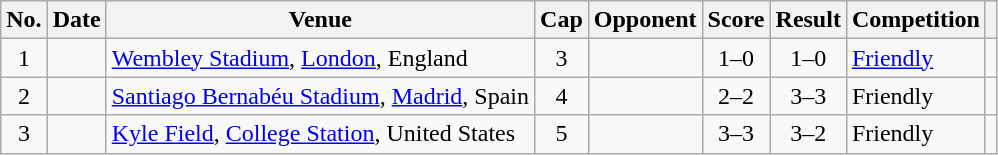<table class="wikitable sortable">
<tr>
<th scope="col">No.</th>
<th scope="col">Date</th>
<th scope="col">Venue</th>
<th scope="col">Cap</th>
<th scope="col">Opponent</th>
<th scope="col">Score</th>
<th scope="col">Result</th>
<th scope="col">Competition</th>
<th scope="col" class="unsortable"></th>
</tr>
<tr>
<td style="text-align:center">1</td>
<td></td>
<td><a href='#'>Wembley Stadium</a>, <a href='#'>London</a>, England</td>
<td style="text-align:center">3</td>
<td></td>
<td style="text-align:center">1–0</td>
<td style="text-align:center">1–0</td>
<td><a href='#'>Friendly</a></td>
<td></td>
</tr>
<tr>
<td style="text-align:center">2</td>
<td></td>
<td><a href='#'>Santiago Bernabéu Stadium</a>, <a href='#'>Madrid</a>, Spain</td>
<td style="text-align:center">4</td>
<td></td>
<td style="text-align:center">2–2</td>
<td style="text-align:center">3–3</td>
<td>Friendly</td>
<td></td>
</tr>
<tr>
<td style="text-align:center">3</td>
<td></td>
<td><a href='#'>Kyle Field</a>, <a href='#'>College Station</a>, United States</td>
<td style="text-align:center">5</td>
<td></td>
<td style="text-align:center">3–3</td>
<td style="text-align:center">3–2</td>
<td>Friendly</td>
<td></td>
</tr>
</table>
